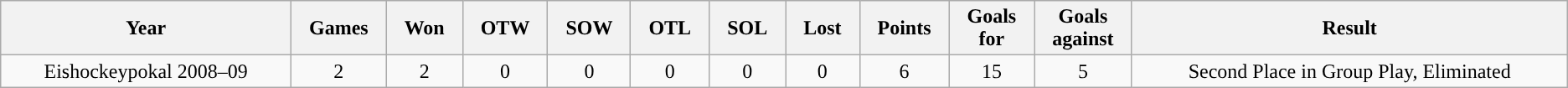<table class="wikitable" style="text-align: center;" style="margin: 1em 1em 1em 0; background: #f9f9f9; border: 1px #aaa solid; border-collapse: collapse; width=85%">
<tr>
<th width=10%>Year</th>
<th width=2%>Games</th>
<th width=2%>Won</th>
<th width=2%>OTW</th>
<th width=2%>SOW</th>
<th width=2%>OTL</th>
<th width=2%>SOL</th>
<th width=2%>Lost</th>
<th width=2%>Points</th>
<th width=2%>Goals for</th>
<th width=2%>Goals against</th>
<th width=15%>Result</th>
</tr>
<tr>
<td>Eishockeypokal 2008–09</td>
<td>2</td>
<td>2</td>
<td>0</td>
<td>0</td>
<td>0</td>
<td>0</td>
<td>0</td>
<td>6</td>
<td>15</td>
<td>5</td>
<td>Second Place in Group Play, Eliminated</td>
</tr>
</table>
